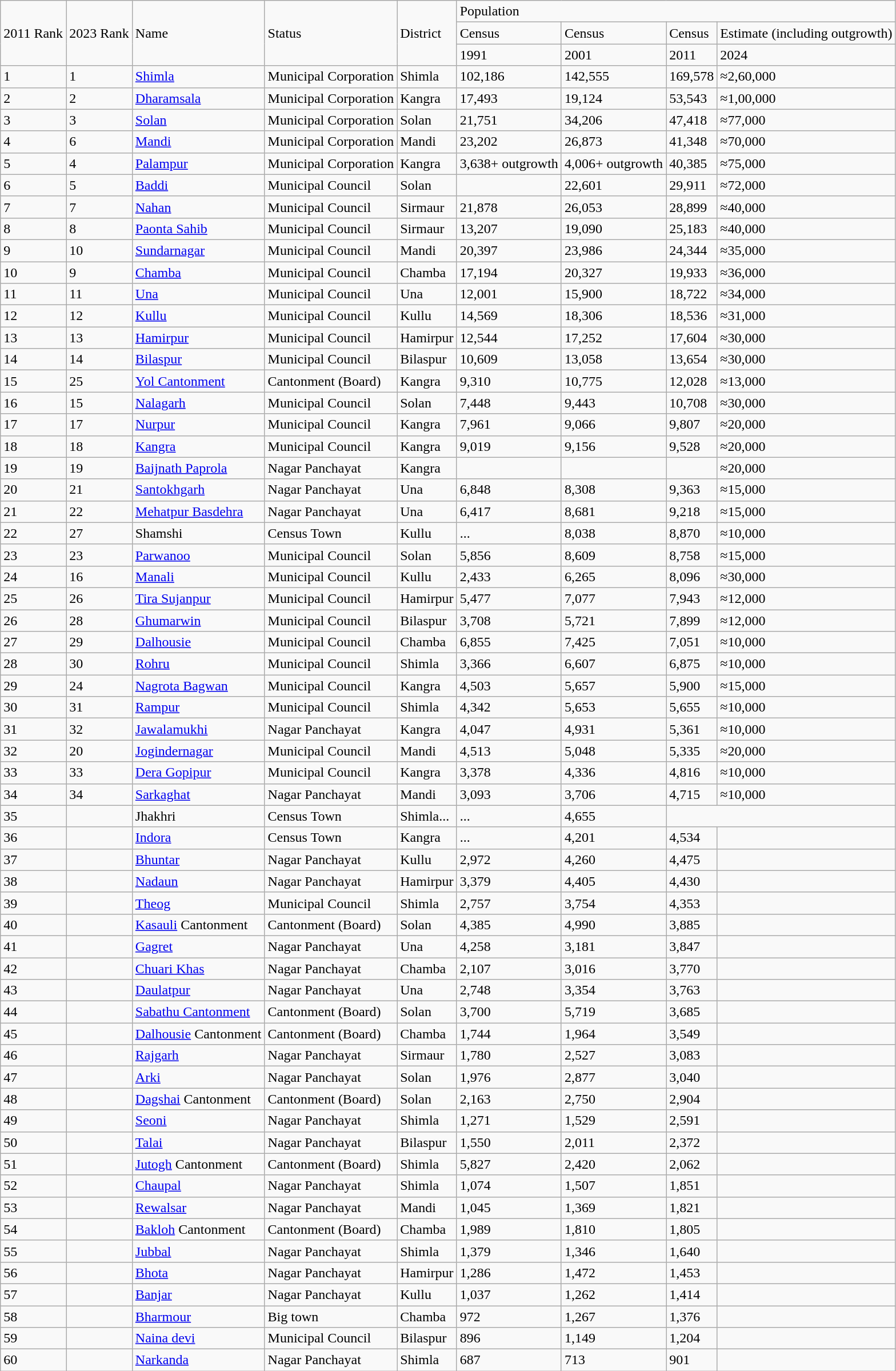<table class="wikitable sortable mw-collapsible">
<tr>
<td rowspan="3">2011 Rank</td>
<td rowspan="3">2023 Rank</td>
<td rowspan="3">Name</td>
<td rowspan="3">Status</td>
<td rowspan="3">District</td>
<td colspan="4">Population</td>
</tr>
<tr>
<td>Census</td>
<td>Census</td>
<td>Census</td>
<td>Estimate (including outgrowth)</td>
</tr>
<tr>
<td>1991</td>
<td>2001</td>
<td>2011</td>
<td>2024</td>
</tr>
<tr>
<td>1</td>
<td>1</td>
<td><a href='#'>Shimla</a></td>
<td>Municipal Corporation</td>
<td>Shimla</td>
<td>102,186</td>
<td>142,555</td>
<td>169,578</td>
<td>≈2,60,000</td>
</tr>
<tr>
<td>2</td>
<td>2</td>
<td><a href='#'>Dharamsala</a></td>
<td>Municipal Corporation</td>
<td>Kangra</td>
<td>17,493</td>
<td>19,124</td>
<td>53,543</td>
<td>≈1,00,000</td>
</tr>
<tr>
<td>3</td>
<td>3</td>
<td><a href='#'>Solan</a></td>
<td>Municipal Corporation</td>
<td>Solan</td>
<td>21,751</td>
<td>34,206</td>
<td>47,418</td>
<td>≈77,000</td>
</tr>
<tr>
<td>4</td>
<td>6</td>
<td><a href='#'>Mandi</a></td>
<td>Municipal Corporation</td>
<td>Mandi</td>
<td>23,202</td>
<td>26,873</td>
<td>41,348</td>
<td>≈70,000</td>
</tr>
<tr>
<td>5</td>
<td>4</td>
<td><a href='#'>Palampur</a></td>
<td>Municipal Corporation</td>
<td>Kangra</td>
<td>3,638+ outgrowth</td>
<td>4,006+ outgrowth</td>
<td>40,385</td>
<td>≈75,000</td>
</tr>
<tr>
<td>6</td>
<td>5</td>
<td><a href='#'>Baddi</a></td>
<td>Municipal  Council</td>
<td>Solan</td>
<td></td>
<td>22,601</td>
<td>29,911</td>
<td>≈72,000</td>
</tr>
<tr>
<td>7</td>
<td>7</td>
<td><a href='#'>Nahan</a></td>
<td>Municipal  Council</td>
<td>Sirmaur</td>
<td>21,878</td>
<td>26,053</td>
<td>28,899</td>
<td>≈40,000</td>
</tr>
<tr>
<td>8</td>
<td>8</td>
<td><a href='#'>Paonta Sahib</a></td>
<td>Municipal  Council</td>
<td>Sirmaur</td>
<td>13,207</td>
<td>19,090</td>
<td>25,183</td>
<td>≈40,000</td>
</tr>
<tr>
<td>9</td>
<td>10</td>
<td><a href='#'>Sundarnagar</a></td>
<td>Municipal  Council</td>
<td>Mandi</td>
<td>20,397</td>
<td>23,986</td>
<td>24,344</td>
<td>≈35,000</td>
</tr>
<tr>
<td>10</td>
<td>9</td>
<td><a href='#'>Chamba</a></td>
<td>Municipal  Council</td>
<td>Chamba</td>
<td>17,194</td>
<td>20,327</td>
<td>19,933</td>
<td>≈36,000</td>
</tr>
<tr>
<td>11</td>
<td>11</td>
<td><a href='#'>Una</a></td>
<td>Municipal  Council</td>
<td>Una</td>
<td>12,001</td>
<td>15,900</td>
<td>18,722</td>
<td>≈34,000</td>
</tr>
<tr>
<td>12</td>
<td>12</td>
<td><a href='#'>Kullu</a></td>
<td>Municipal  Council</td>
<td>Kullu</td>
<td>14,569</td>
<td>18,306</td>
<td>18,536</td>
<td>≈31,000</td>
</tr>
<tr>
<td>13</td>
<td>13</td>
<td><a href='#'>Hamirpur</a></td>
<td>Municipal  Council</td>
<td>Hamirpur</td>
<td>12,544</td>
<td>17,252</td>
<td>17,604</td>
<td>≈30,000</td>
</tr>
<tr>
<td>14</td>
<td>14</td>
<td><a href='#'>Bilaspur</a></td>
<td>Municipal  Council</td>
<td>Bilaspur</td>
<td>10,609</td>
<td>13,058</td>
<td>13,654</td>
<td>≈30,000</td>
</tr>
<tr>
<td>15</td>
<td>25</td>
<td><a href='#'>Yol Cantonment</a></td>
<td>Cantonment (Board)</td>
<td>Kangra</td>
<td>9,310</td>
<td>10,775</td>
<td>12,028</td>
<td>≈13,000</td>
</tr>
<tr>
<td>16</td>
<td>15</td>
<td><a href='#'>Nalagarh</a></td>
<td>Municipal  Council</td>
<td>Solan</td>
<td>7,448</td>
<td>9,443</td>
<td>10,708</td>
<td>≈30,000</td>
</tr>
<tr>
<td>17</td>
<td>17</td>
<td><a href='#'>Nurpur</a></td>
<td>Municipal  Council</td>
<td>Kangra</td>
<td>7,961</td>
<td>9,066</td>
<td>9,807</td>
<td>≈20,000</td>
</tr>
<tr>
<td>18</td>
<td>18</td>
<td><a href='#'>Kangra</a></td>
<td>Municipal  Council</td>
<td>Kangra</td>
<td>9,019</td>
<td>9,156</td>
<td>9,528</td>
<td>≈20,000</td>
</tr>
<tr>
<td>19</td>
<td>19</td>
<td><a href='#'>Baijnath Paprola</a></td>
<td>Nagar  Panchayat</td>
<td>Kangra</td>
<td></td>
<td></td>
<td></td>
<td>≈20,000</td>
</tr>
<tr>
<td>20</td>
<td>21</td>
<td><a href='#'>Santokhgarh</a></td>
<td>Nagar  Panchayat</td>
<td>Una</td>
<td>6,848</td>
<td>8,308</td>
<td>9,363</td>
<td>≈15,000</td>
</tr>
<tr>
<td>21</td>
<td>22</td>
<td><a href='#'>Mehatpur Basdehra</a></td>
<td>Nagar  Panchayat</td>
<td>Una</td>
<td>6,417</td>
<td>8,681</td>
<td>9,218</td>
<td>≈15,000</td>
</tr>
<tr>
<td>22</td>
<td>27</td>
<td>Shamshi</td>
<td>Census  Town</td>
<td>Kullu</td>
<td>...</td>
<td>8,038</td>
<td>8,870</td>
<td>≈10,000</td>
</tr>
<tr>
<td>23</td>
<td>23</td>
<td><a href='#'>Parwanoo</a></td>
<td>Municipal  Council</td>
<td>Solan</td>
<td>5,856</td>
<td>8,609</td>
<td>8,758</td>
<td>≈15,000</td>
</tr>
<tr>
<td>24</td>
<td>16</td>
<td><a href='#'>Manali</a></td>
<td>Municipal  Council</td>
<td>Kullu</td>
<td>2,433</td>
<td>6,265</td>
<td>8,096</td>
<td>≈30,000</td>
</tr>
<tr>
<td>25</td>
<td>26</td>
<td><a href='#'>Tira Sujanpur</a></td>
<td>Municipal Council</td>
<td>Hamirpur</td>
<td>5,477</td>
<td>7,077</td>
<td>7,943</td>
<td>≈12,000</td>
</tr>
<tr>
<td>26</td>
<td>28</td>
<td><a href='#'>Ghumarwin</a></td>
<td>Municipal  Council</td>
<td>Bilaspur</td>
<td>3,708</td>
<td>5,721</td>
<td>7,899</td>
<td>≈12,000</td>
</tr>
<tr>
<td>27</td>
<td>29</td>
<td><a href='#'>Dalhousie</a></td>
<td>Municipal  Council</td>
<td>Chamba</td>
<td>6,855</td>
<td>7,425</td>
<td>7,051</td>
<td>≈10,000</td>
</tr>
<tr>
<td>28</td>
<td>30</td>
<td><a href='#'>Rohru</a></td>
<td>Municipal  Council</td>
<td>Shimla</td>
<td>3,366</td>
<td>6,607</td>
<td>6,875</td>
<td>≈10,000</td>
</tr>
<tr>
<td>29</td>
<td>24</td>
<td><a href='#'>Nagrota Bagwan</a></td>
<td>Municipal  Council</td>
<td>Kangra</td>
<td>4,503</td>
<td>5,657</td>
<td>5,900</td>
<td>≈15,000</td>
</tr>
<tr>
<td>30</td>
<td>31</td>
<td><a href='#'>Rampur</a></td>
<td>Municipal  Council</td>
<td>Shimla</td>
<td>4,342</td>
<td>5,653</td>
<td>5,655</td>
<td>≈10,000</td>
</tr>
<tr>
<td>31</td>
<td>32</td>
<td><a href='#'>Jawalamukhi</a></td>
<td>Nagar  Panchayat</td>
<td>Kangra</td>
<td>4,047</td>
<td>4,931</td>
<td>5,361</td>
<td>≈10,000</td>
</tr>
<tr>
<td>32</td>
<td>20</td>
<td><a href='#'>Jogindernagar</a></td>
<td>Municipal  Council</td>
<td>Mandi</td>
<td>4,513</td>
<td>5,048</td>
<td>5,335</td>
<td>≈20,000</td>
</tr>
<tr>
<td>33</td>
<td>33</td>
<td><a href='#'>Dera Gopipur</a></td>
<td>Municipal Council</td>
<td>Kangra</td>
<td>3,378</td>
<td>4,336</td>
<td>4,816</td>
<td>≈10,000</td>
</tr>
<tr>
<td>34</td>
<td>34</td>
<td><a href='#'>Sarkaghat</a></td>
<td>Nagar  Panchayat</td>
<td>Mandi</td>
<td>3,093</td>
<td>3,706</td>
<td>4,715</td>
<td>≈10,000</td>
</tr>
<tr>
<td>35</td>
<td></td>
<td>Jhakhri</td>
<td>Census  Town</td>
<td>Shimla...</td>
<td>...</td>
<td>4,655</td>
</tr>
<tr>
<td>36</td>
<td></td>
<td><a href='#'>Indora</a></td>
<td>Census  Town</td>
<td>Kangra</td>
<td>...</td>
<td>4,201</td>
<td>4,534</td>
<td></td>
</tr>
<tr>
<td>37</td>
<td></td>
<td><a href='#'>Bhuntar</a></td>
<td>Nagar  Panchayat</td>
<td>Kullu</td>
<td>2,972</td>
<td>4,260</td>
<td>4,475</td>
<td></td>
</tr>
<tr>
<td>38</td>
<td></td>
<td><a href='#'>Nadaun</a></td>
<td>Nagar  Panchayat</td>
<td>Hamirpur</td>
<td>3,379</td>
<td>4,405</td>
<td>4,430</td>
<td></td>
</tr>
<tr>
<td>39</td>
<td></td>
<td><a href='#'>Theog</a></td>
<td>Municipal  Council</td>
<td>Shimla</td>
<td>2,757</td>
<td>3,754</td>
<td>4,353</td>
<td></td>
</tr>
<tr>
<td>40</td>
<td></td>
<td><a href='#'>Kasauli</a> Cantonment</td>
<td>Cantonment  (Board)</td>
<td>Solan</td>
<td>4,385</td>
<td>4,990</td>
<td>3,885</td>
<td></td>
</tr>
<tr>
<td>41</td>
<td></td>
<td><a href='#'>Gagret</a></td>
<td>Nagar  Panchayat</td>
<td>Una</td>
<td>4,258</td>
<td>3,181</td>
<td>3,847</td>
<td></td>
</tr>
<tr>
<td>42</td>
<td></td>
<td><a href='#'>Chuari Khas</a></td>
<td>Nagar  Panchayat</td>
<td>Chamba</td>
<td>2,107</td>
<td>3,016</td>
<td>3,770</td>
<td></td>
</tr>
<tr>
<td>43</td>
<td></td>
<td><a href='#'>Daulatpur</a></td>
<td>Nagar  Panchayat</td>
<td>Una</td>
<td>2,748</td>
<td>3,354</td>
<td>3,763</td>
<td></td>
</tr>
<tr>
<td>44</td>
<td></td>
<td><a href='#'> Sabathu Cantonment</a></td>
<td>Cantonment  (Board)</td>
<td>Solan</td>
<td>3,700</td>
<td>5,719</td>
<td>3,685</td>
<td></td>
</tr>
<tr>
<td>45</td>
<td></td>
<td><a href='#'>Dalhousie</a> Cantonment</td>
<td>Cantonment  (Board)</td>
<td>Chamba</td>
<td>1,744</td>
<td>1,964</td>
<td>3,549</td>
<td></td>
</tr>
<tr>
<td>46</td>
<td></td>
<td><a href='#'>Rajgarh</a></td>
<td>Nagar  Panchayat</td>
<td>Sirmaur</td>
<td>1,780</td>
<td>2,527</td>
<td>3,083</td>
<td></td>
</tr>
<tr>
<td>47</td>
<td></td>
<td><a href='#'>Arki</a></td>
<td>Nagar  Panchayat</td>
<td>Solan</td>
<td>1,976</td>
<td>2,877</td>
<td>3,040</td>
<td></td>
</tr>
<tr>
<td>48</td>
<td></td>
<td><a href='#'>Dagshai</a> Cantonment</td>
<td>Cantonment  (Board)</td>
<td>Solan</td>
<td>2,163</td>
<td>2,750</td>
<td>2,904</td>
<td></td>
</tr>
<tr>
<td>49</td>
<td></td>
<td><a href='#'>Seoni</a></td>
<td>Nagar  Panchayat</td>
<td>Shimla</td>
<td>1,271</td>
<td>1,529</td>
<td>2,591</td>
<td></td>
</tr>
<tr>
<td>50</td>
<td></td>
<td><a href='#'>Talai</a></td>
<td>Nagar  Panchayat</td>
<td>Bilaspur</td>
<td>1,550</td>
<td>2,011</td>
<td>2,372</td>
<td></td>
</tr>
<tr>
<td>51</td>
<td></td>
<td><a href='#'>Jutogh</a> Cantonment</td>
<td>Cantonment  (Board)</td>
<td>Shimla</td>
<td>5,827</td>
<td>2,420</td>
<td>2,062</td>
<td></td>
</tr>
<tr>
<td>52</td>
<td></td>
<td><a href='#'>Chaupal</a></td>
<td>Nagar  Panchayat</td>
<td>Shimla</td>
<td>1,074</td>
<td>1,507</td>
<td>1,851</td>
<td></td>
</tr>
<tr>
<td>53</td>
<td></td>
<td><a href='#'>Rewalsar</a></td>
<td>Nagar  Panchayat</td>
<td>Mandi</td>
<td>1,045</td>
<td>1,369</td>
<td>1,821</td>
<td></td>
</tr>
<tr>
<td>54</td>
<td></td>
<td><a href='#'>Bakloh</a> Cantonment</td>
<td>Cantonment  (Board)</td>
<td>Chamba</td>
<td>1,989</td>
<td>1,810</td>
<td>1,805</td>
<td></td>
</tr>
<tr>
<td>55</td>
<td></td>
<td><a href='#'>Jubbal</a></td>
<td>Nagar  Panchayat</td>
<td>Shimla</td>
<td>1,379</td>
<td>1,346</td>
<td>1,640</td>
<td></td>
</tr>
<tr>
<td>56</td>
<td></td>
<td><a href='#'>Bhota</a></td>
<td>Nagar  Panchayat</td>
<td>Hamirpur</td>
<td>1,286</td>
<td>1,472</td>
<td>1,453</td>
<td></td>
</tr>
<tr>
<td>57</td>
<td></td>
<td><a href='#'>Banjar</a></td>
<td>Nagar  Panchayat</td>
<td>Kullu</td>
<td>1,037</td>
<td>1,262</td>
<td>1,414</td>
<td></td>
</tr>
<tr>
<td>58</td>
<td></td>
<td><a href='#'>Bharmour</a></td>
<td>Big town</td>
<td>Chamba</td>
<td>972</td>
<td>1,267</td>
<td>1,376</td>
<td></td>
</tr>
<tr>
<td>59</td>
<td></td>
<td><a href='#'>Naina devi</a></td>
<td>Municipal Council</td>
<td>Bilaspur</td>
<td>896</td>
<td>1,149</td>
<td>1,204</td>
<td></td>
</tr>
<tr>
<td>60</td>
<td></td>
<td><a href='#'>Narkanda</a></td>
<td>Nagar  Panchayat</td>
<td>Shimla</td>
<td>687</td>
<td>713</td>
<td>901</td>
<td></td>
</tr>
</table>
